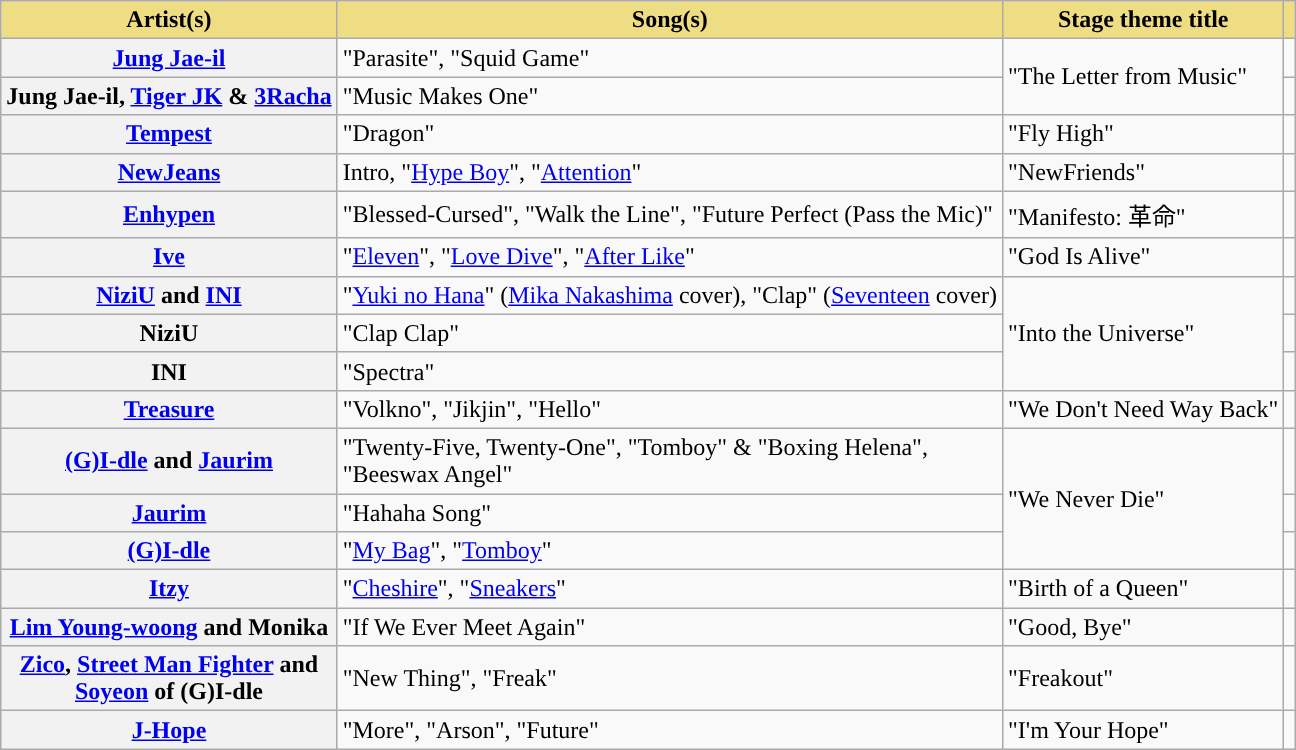<table class="wikitable plainrowheaders">
<tr>
<th scope="col" style="background:#EEDD82;">Artist(s)</th>
<th scope="col" style="background:#EEDD82;">Song(s)</th>
<th scope="col" style="background:#EEDD82;">Stage theme title</th>
<th scope="col" style="background:#EEDD82;"></th>
</tr>
<tr>
<th scope="row"><a href='#'>Jung Jae-il</a></th>
<td>"Parasite", "Squid Game"</td>
<td rowspan="2">"The Letter from Music"</td>
<td></td>
</tr>
<tr>
<th scope="row">Jung Jae-il, <a href='#'>Tiger JK</a> & <a href='#'>3Racha</a></th>
<td>"Music Makes One"</td>
<td></td>
</tr>
<tr>
<th scope="row"><a href='#'>Tempest</a></th>
<td>"Dragon"</td>
<td>"Fly High"</td>
<td></td>
</tr>
<tr>
<th scope="row"><a href='#'>NewJeans</a></th>
<td>Intro, "<a href='#'>Hype Boy</a>", "<a href='#'>Attention</a>"</td>
<td>"NewFriends"</td>
<td></td>
</tr>
<tr>
<th scope="row"><a href='#'>Enhypen</a></th>
<td>"Blessed-Cursed", "Walk the Line", "Future Perfect (Pass the Mic)"</td>
<td>"Manifesto: 革命"</td>
<td></td>
</tr>
<tr>
<th scope="row"><a href='#'>Ive</a></th>
<td>"<a href='#'>Eleven</a>", "<a href='#'>Love Dive</a>", "<a href='#'>After Like</a>"</td>
<td>"God Is Alive"</td>
<td></td>
</tr>
<tr>
<th scope="row"><a href='#'>NiziU</a> and <a href='#'>INI</a></th>
<td>"<a href='#'>Yuki no Hana</a>" (<a href='#'>Mika Nakashima</a> cover), "Clap" (<a href='#'>Seventeen</a> cover)</td>
<td rowspan="3">"Into the Universe"</td>
<td></td>
</tr>
<tr>
<th scope="row">NiziU</th>
<td>"Clap Clap"</td>
<td></td>
</tr>
<tr>
<th scope="row">INI</th>
<td>"Spectra"</td>
<td></td>
</tr>
<tr>
<th scope="row"><a href='#'>Treasure</a></th>
<td>"Volkno", "Jikjin", "Hello"</td>
<td>"We Don't Need Way Back"</td>
<td></td>
</tr>
<tr>
<th scope="row"><a href='#'>(G)I-dle</a> and <a href='#'>Jaurim</a></th>
<td>"Twenty-Five, Twenty-One", "Tomboy" & "Boxing Helena",<br>"Beeswax Angel"</td>
<td rowspan="3">"We Never Die"</td>
<td></td>
</tr>
<tr>
<th scope="row"><a href='#'>Jaurim</a></th>
<td>"Hahaha Song"</td>
<td></td>
</tr>
<tr>
<th scope="row"><a href='#'>(G)I-dle</a></th>
<td>"<a href='#'>My Bag</a>", "<a href='#'>Tomboy</a>"</td>
<td></td>
</tr>
<tr>
<th scope="row"><a href='#'>Itzy</a></th>
<td>"<a href='#'>Cheshire</a>", "<a href='#'>Sneakers</a>"</td>
<td>"Birth of a Queen"</td>
<td></td>
</tr>
<tr>
<th scope="row"><a href='#'>Lim Young-woong</a> and Monika</th>
<td>"If We Ever Meet Again"</td>
<td>"Good, Bye"</td>
<td></td>
</tr>
<tr>
<th scope="row"><a href='#'>Zico</a>, <a href='#'>Street Man Fighter</a> and<br><a href='#'>Soyeon</a> of (G)I-dle</th>
<td>"New Thing", "Freak"</td>
<td>"Freakout"</td>
<td></td>
</tr>
<tr>
<th scope="row"><a href='#'>J-Hope</a></th>
<td>"More", "Arson", "Future"</td>
<td>"I'm Your Hope"</td>
<td style="text-align:center;"></td>
</tr>
</table>
